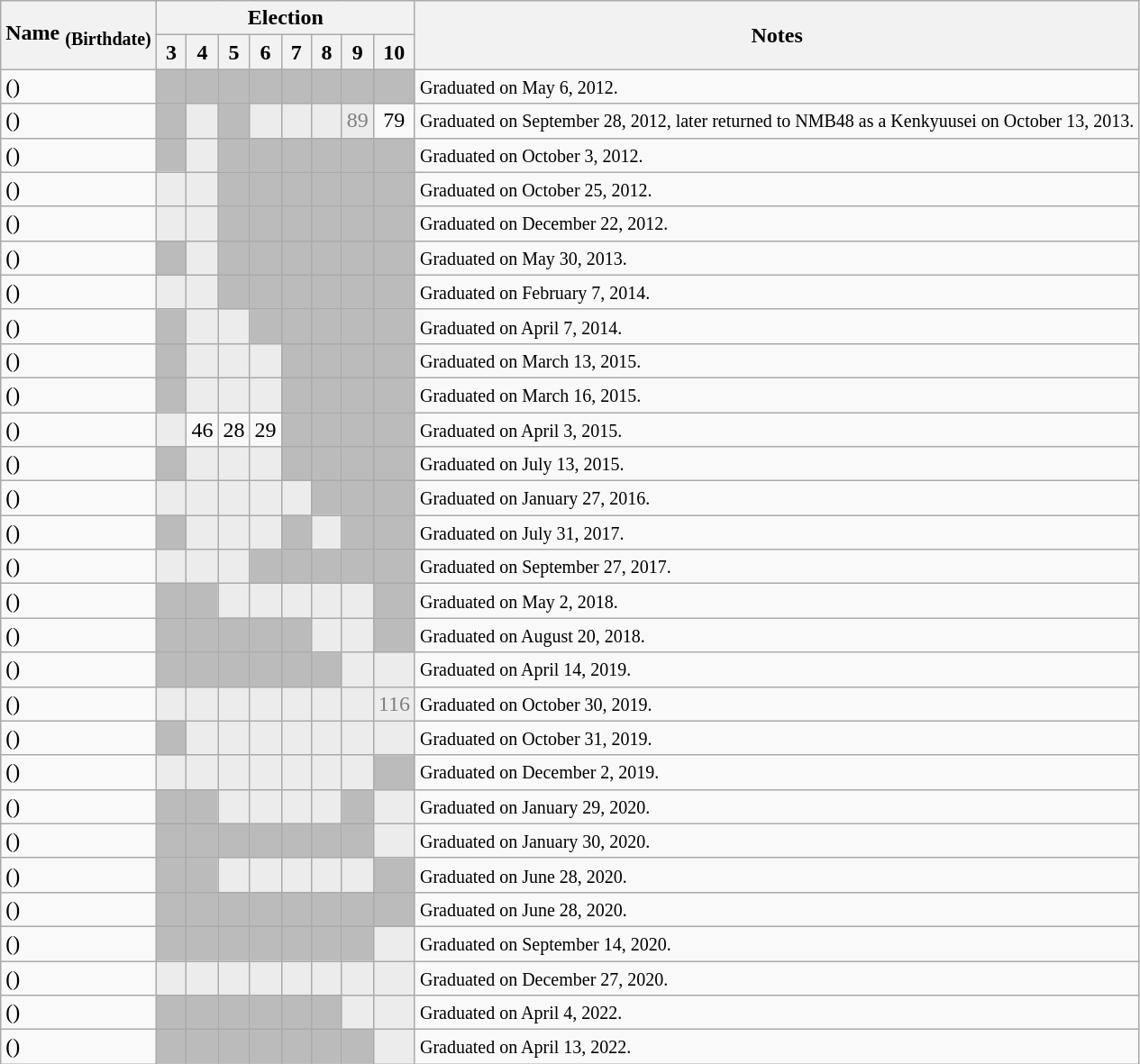<table class="wikitable" style="text-align:center;">
<tr ">
<th rowspan="2">Name <sub>(Birthdate)</sub></th>
<th colspan="8">Election</th>
<th rowspan="2">Notes</th>
</tr>
<tr>
<th style="width:15px;">3</th>
<th style="width:15px;">4</th>
<th style="width:15px;">5</th>
<th style="width:15px;">6</th>
<th style="width:15px;">7</th>
<th style="width:15px;">8</th>
<th style="width:15px;">9</th>
<th>10</th>
</tr>
<tr>
<td style="text-align:left;" data-sort-value="Kodakari, Yuka">  ()</td>
<td style="background:#bbb;"> </td>
<td style="background:#bbb;"> </td>
<td style="background:#bbb;"> </td>
<td style="background:#bbb;"> </td>
<td style="background:#bbb;"> </td>
<td style="background:#bbb;"> </td>
<td style="background:#bbb;"> </td>
<td style="background:#bbb;"> </td>
<td style="text-align:left;"><small>Graduated on May 6, 2012.</small></td>
</tr>
<tr>
<td style="text-align:left;" data-sort-value="Jo, Eriko">  ()</td>
<td style="background:#bbb;"> </td>
<td style="background:#ececec; color:gray;"></td>
<td style="background:#bbb;"> </td>
<td style="background:#ececec; color:gray;"></td>
<td style="background:#ececec; color:gray;"></td>
<td style="background:#ececec; color:gray;"></td>
<td style="background:#ececec; color:gray;">89</td>
<td>79</td>
<td style="text-align:left;"><small>Graduated on September 28, 2012, later returned to NMB48 as a Kenkyuusei on October 13, 2013.</small></td>
</tr>
<tr>
<td style="text-align:left;" data-sort-value="Fujita, Runa">  ()</td>
<td style="background:#bbb;"> </td>
<td style="background:#ececec; color:gray;"></td>
<td style="background:#bbb;"> </td>
<td style="background:#bbb;"> </td>
<td style="background:#bbb;"> </td>
<td style="background:#bbb;"> </td>
<td style="background:#bbb;"> </td>
<td style="background:#bbb;"> </td>
<td style="text-align:left;"><small>Graduated on October 3, 2012.</small></td>
</tr>
<tr>
<td style="text-align:left;" data-sort-value="Ota, Riona">  ()</td>
<td style="background:#ececec; color:gray;"></td>
<td style="background:#ececec; color:gray;"></td>
<td style="background:#bbb;"> </td>
<td style="background:#bbb;"> </td>
<td style="background:#bbb;"> </td>
<td style="background:#bbb;"> </td>
<td style="background:#bbb;"> </td>
<td style="background:#bbb;"> </td>
<td style="text-align:left;"><small>Graduated on October 25, 2012.</small></td>
</tr>
<tr>
<td style="text-align:left;" data-sort-value="Hikawa, Ayame">  ()</td>
<td style="background:#ececec; color:gray;"></td>
<td style="background:#ececec; color:gray;"></td>
<td style="background:#bbb;"> </td>
<td style="background:#bbb;"> </td>
<td style="background:#bbb;"> </td>
<td style="background:#bbb;"> </td>
<td style="background:#bbb;"> </td>
<td style="background:#bbb;"> </td>
<td style="text-align:left;"><small>Graduated on December 22, 2012.</small></td>
</tr>
<tr>
<td style="text-align:left;" data-sort-value="Yamamoto, Hitomi">  ()</td>
<td style="background:#bbb;"> </td>
<td style="background:#ececec; color:gray;"></td>
<td style="background:#bbb;"> </td>
<td style="background:#bbb;"> </td>
<td style="background:#bbb;"> </td>
<td style="background:#bbb;"> </td>
<td style="background:#bbb;"> </td>
<td style="background:#bbb;"> </td>
<td style="text-align:left;"><small>Graduated on May 30, 2013.</small></td>
</tr>
<tr>
<td style="text-align:left;" data-sort-value="Koyanagi, Arisa">  ()</td>
<td style="background:#ececec; color:gray;"></td>
<td style="background:#ececec; color:gray;"></td>
<td style="background:#bbb;"> </td>
<td style="background:#bbb;"> </td>
<td style="background:#bbb;"> </td>
<td style="background:#bbb;"> </td>
<td style="background:#bbb;"> </td>
<td style="background:#bbb;"> </td>
<td style="text-align:left;"><small>Graduated on February 7, 2014.</small></td>
</tr>
<tr>
<td style="text-align:left;" data-sort-value="Shimada, Rena">  ()</td>
<td style="background:#bbb;"> </td>
<td style="background:#ececec; color:gray;"></td>
<td style="background:#ececec; color:gray;"></td>
<td style="background:#bbb;"> </td>
<td style="background:#bbb;"> </td>
<td style="background:#bbb;"> </td>
<td style="background:#bbb;"> </td>
<td style="background:#bbb;"> </td>
<td style="text-align:left;"><small>Graduated on April 7, 2014.</small></td>
</tr>
<tr>
<td style="text-align:left;" data-sort-value="Murakami, Ayaka">  ()</td>
<td style="background:#bbb;"> </td>
<td style="background:#ececec; color:gray;"></td>
<td style="background:#ececec; color:gray;"></td>
<td style="background:#ececec; color:gray;"></td>
<td style="background:#bbb;"> </td>
<td style="background:#bbb;"> </td>
<td style="background:#bbb;"> </td>
<td style="background:#bbb;"> </td>
<td style="text-align:left;"><small>Graduated on March 13, 2015.</small></td>
</tr>
<tr>
<td style="text-align:left;" data-sort-value="Miura, Arisa">  ()</td>
<td style="background:#bbb;"> </td>
<td style="background:#ececec; color:gray;"></td>
<td style="background:#ececec; color:gray;"></td>
<td style="background:#ececec; color:gray;"></td>
<td style="background:#bbb;"> </td>
<td style="background:#bbb;"> </td>
<td style="background:#bbb;"> </td>
<td style="background:#bbb;"> </td>
<td style="text-align:left;"><small>Graduated on March 16, 2015.</small></td>
</tr>
<tr>
<td style="text-align:left;" data-sort-value="Yamada, Nana">  ()</td>
<td style="background:#ececec; color:gray;"></td>
<td>46</td>
<td>28</td>
<td>29</td>
<td style="background:#bbb;"> </td>
<td style="background:#bbb;"> </td>
<td style="background:#bbb;"> </td>
<td style="background:#bbb;"> </td>
<td style="text-align:left;"><small>Graduated on April 3, 2015.</small></td>
</tr>
<tr>
<td style="text-align:left;" data-sort-value="Takano, Yui">  ()</td>
<td style="background:#bbb;"> </td>
<td style="background:#ececec; color:gray;"></td>
<td style="background:#ececec; color:gray;"></td>
<td style="background:#ececec; color:gray;"></td>
<td style="background:#bbb;"> </td>
<td style="background:#bbb;"> </td>
<td style="background:#bbb;"> </td>
<td style="background:#bbb;"> </td>
<td style="text-align:left;"><small>Graduated on July 13, 2015.</small></td>
</tr>
<tr>
<td style="text-align:left;" data-sort-value="Kondo, Rina">  ()</td>
<td style="background:#ececec; color:gray;"></td>
<td style="background:#ececec; color:gray;"></td>
<td style="background:#ececec; color:gray;"></td>
<td style="background:#ececec; color:gray;"></td>
<td style="background:#ececec; color:gray;"></td>
<td style="background:#bbb;"> </td>
<td style="background:#bbb;"> </td>
<td style="background:#bbb;"> </td>
<td style="text-align:left;"><small>Graduated on January 27, 2016.</small></td>
</tr>
<tr>
<td style="text-align:left;" data-sort-value="Kamieda, Emika">  ()</td>
<td style="background:#bbb;"> </td>
<td style="background:#ececec; color:gray;"></td>
<td style="background:#ececec; color:gray;"></td>
<td style="background:#ececec; color:gray;"></td>
<td style="background:#bbb;"> </td>
<td style="background:#ececec; color:gray;"></td>
<td style="background:#bbb;"> </td>
<td style="background:#bbb;"> </td>
<td style="text-align:left;"><small>Graduated on July 31, 2017.</small></td>
</tr>
<tr>
<td style="text-align:left;" data-sort-value="Kinoshita, Momoka">  ()</td>
<td style="background:#ececec; color:gray;"></td>
<td style="background:#ececec; color:gray;"></td>
<td style="background:#ececec; color:gray;"></td>
<td style="background:#bbb;"> </td>
<td style="background:#bbb;"> </td>
<td style="background:#bbb;"> </td>
<td style="background:#bbb;"> </td>
<td style="background:#bbb;"> </td>
<td style="text-align:left;"><small>Graduated on September 27, 2017.</small></td>
</tr>
<tr>
<td style="text-align:left;" data-sort-value="Nakano, Reina">  ()</td>
<td style="background:#bbb;"> </td>
<td style="background:#bbb;"> </td>
<td style="background:#ececec; color:gray;"></td>
<td style="background:#ececec; color:gray;"></td>
<td style="background:#ececec; color:gray;"></td>
<td style="background:#ececec; color:gray;"></td>
<td style="background:#ececec; color:gray;"></td>
<td style="background:#bbb;"> </td>
<td style="text-align:left;"><small>Graduated on May 2, 2018.</small></td>
</tr>
<tr>
<td style="text-align:left;" data-sort-value="Ando, Erina">  ()</td>
<td style="background:#bbb;"> </td>
<td style="background:#bbb;"> </td>
<td style="background:#bbb;"> </td>
<td style="background:#bbb;"> </td>
<td style="background:#bbb;"> </td>
<td style="background:#ececec; color:gray;"></td>
<td style="background:#ececec; color:gray;"></td>
<td style="background:#bbb;"> </td>
<td style="text-align:left;"><small>Graduated on August 20, 2018.</small></td>
</tr>
<tr>
<td style="text-align:left;" data-sort-value="Iwata, Momoka">  ()</td>
<td style="background:#bbb;"> </td>
<td style="background:#bbb;"> </td>
<td style="background:#bbb;"> </td>
<td style="background:#bbb;"> </td>
<td style="background:#bbb;"> </td>
<td style="background:#bbb;"> </td>
<td style="background:#ececec; color:gray;"></td>
<td style="background:#ececec; color:gray;"></td>
<td style="text-align:left;"><small>Graduated on April 14, 2019.</small></td>
</tr>
<tr>
<td style="text-align:left;" data-sort-value="Kawakami, Rena">  ()</td>
<td style="background:#ececec; color:gray;"></td>
<td style="background:#ececec; color:gray;"></td>
<td style="background:#ececec; color:gray;"></td>
<td style="background:#ececec; color:gray;"></td>
<td style="background:#ececec; color:gray;"></td>
<td style="background:#ececec; color:gray;"></td>
<td style="background:#ececec; color:gray;"></td>
<td style="background:#ececec; color:gray;">116</td>
<td style="text-align:left;"><small>Graduated on October 30, 2019.</small></td>
</tr>
<tr>
<td style="text-align:left;" data-sort-value="Kushiro, Rina">  ()</td>
<td style="background:#bbb;"> </td>
<td style="background:#ececec; color:gray;"></td>
<td style="background:#ececec; color:gray;"></td>
<td style="background:#ececec; color:gray;"></td>
<td style="background:#ececec; color:gray;"></td>
<td style="background:#ececec; color:gray;"></td>
<td style="background:#ececec; color:gray;"></td>
<td style="background:#ececec; color:gray;"></td>
<td style="text-align:left;"><small>Graduated on October 31, 2019.</small></td>
</tr>
<tr>
<td style="text-align:left;" data-sort-value="Koga, Narumi">  ()</td>
<td style="background:#ececec; color:gray;"></td>
<td style="background:#ececec; color:gray;"></td>
<td style="background:#ececec; color:gray;"></td>
<td style="background:#ececec; color:gray;"></td>
<td style="background:#ececec; color:gray;"></td>
<td style="background:#ececec; color:gray;"></td>
<td style="background:#ececec; color:gray;"></td>
<td style="background:#bbb;"> </td>
<td style="text-align:left;"><small>Graduated on December 2, 2019.</small></td>
</tr>
<tr>
<td style="text-align:left;" data-sort-value="Yamao, Rina">  ()</td>
<td style="background:#bbb;"> </td>
<td style="background:#bbb;"> </td>
<td style="background:#ececec; color:gray;"></td>
<td style="background:#ececec; color:gray;"></td>
<td style="background:#ececec; color:gray;"></td>
<td style="background:#ececec; color:gray;"></td>
<td style="background:#bbb;"> </td>
<td style="background:#ececec; color:gray;"></td>
<td style="text-align:left;"><small>Graduated on January 29, 2020.</small></td>
</tr>
<tr>
<td style="text-align:left;" data-sort-value="Sato, Ami">  ()</td>
<td style="background:#bbb;"> </td>
<td style="background:#bbb;"> </td>
<td style="background:#bbb;"> </td>
<td style="background:#bbb;"> </td>
<td style="background:#bbb;"> </td>
<td style="background:#bbb;"> </td>
<td style="background:#bbb;"> </td>
<td style="background:#ececec; color:gray;"></td>
<td style="text-align:left;"><small>Graduated on January 30, 2020.</small></td>
</tr>
<tr>
<td style="text-align:left;" data-sort-value="Akashi, Natsuko">  ()</td>
<td style="background:#bbb;"> </td>
<td style="background:#bbb;"> </td>
<td style="background:#ececec; color:gray;"></td>
<td style="background:#ececec; color:gray;"></td>
<td style="background:#ececec; color:gray;"></td>
<td style="background:#ececec; color:gray;"></td>
<td style="background:#ececec; color:gray;"></td>
<td style="background:#bbb;"> </td>
<td style="text-align:left;"><small>Graduated on June 28, 2020.</small></td>
</tr>
<tr>
<td style="text-align:left;" data-sort-value="Horinouchi, Momoka">  ()</td>
<td style="background:#bbb;"> </td>
<td style="background:#bbb;"> </td>
<td style="background:#bbb;"> </td>
<td style="background:#bbb;"> </td>
<td style="background:#bbb;"> </td>
<td style="background:#bbb;"> </td>
<td style="background:#bbb;"> </td>
<td style="background:#bbb;"> </td>
<td style="text-align:left;"><small>Graduated on June 28, 2020.</small></td>
</tr>
<tr>
<td style="text-align:left;" data-sort-value="Mizobuchi, Maria">  ()</td>
<td style="background:#bbb;"> </td>
<td style="background:#bbb;"> </td>
<td style="background:#bbb;"> </td>
<td style="background:#bbb;"> </td>
<td style="background:#bbb;"> </td>
<td style="background:#bbb;"> </td>
<td style="background:#bbb;"> </td>
<td style="background:#ececec; color:gray;"></td>
<td style="text-align:left;"><small>Graduated on September 14, 2020.</small></td>
</tr>
<tr>
<td style="text-align:left;" data-sort-value="Ijiri, Anna">  ()</td>
<td style="background:#ececec; color:gray;"></td>
<td style="background:#ececec; color:gray;"></td>
<td style="background:#ececec; color:gray;"></td>
<td style="background:#ececec; color:gray;"></td>
<td style="background:#ececec; color:gray;"></td>
<td style="background:#ececec; color:gray;"></td>
<td style="background:#ececec; color:gray;"></td>
<td style="background:#ececec; color:gray;"></td>
<td style="text-align:left;"><small>Graduated on December 27, 2020.</small></td>
</tr>
<tr>
<td style="text-align:left;" data-sort-value="Umeyama, Cocona">  ()</td>
<td style="background:#bbb;"> </td>
<td style="background:#bbb;"> </td>
<td style="background:#bbb;"> </td>
<td style="background:#bbb;"> </td>
<td style="background:#bbb;"> </td>
<td style="background:#bbb;"> </td>
<td style="background:#ececec; color:gray;"></td>
<td style="background:#ececec; color:gray;"></td>
<td style="text-align:left;"><small>Graduated on April 4, 2022.</small></td>
</tr>
<tr>
<td style="text-align:left;" data-sort-value="Yamasaki, Amiru">  ()</td>
<td style="background:#bbb;"> </td>
<td style="background:#bbb;"> </td>
<td style="background:#bbb;"> </td>
<td style="background:#bbb;"> </td>
<td style="background:#bbb;"> </td>
<td style="background:#bbb;"> </td>
<td style="background:#bbb;"> </td>
<td style="background:#ececec; color:gray;"></td>
<td style="text-align:left;"><small>Graduated on April 13, 2022.</small></td>
</tr>
</table>
